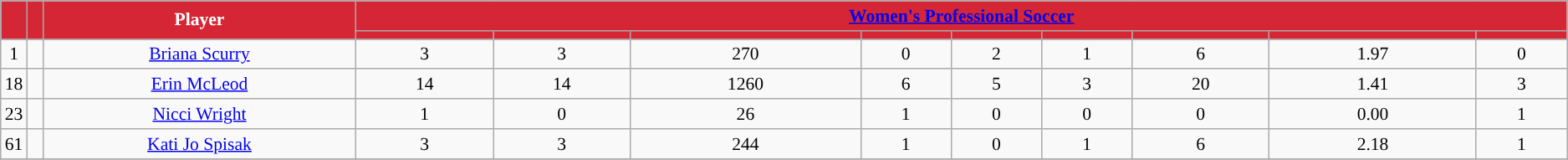<table class="wikitable" style="text-align:center; font-size:90%;">
<tr>
<td rowspan="2"  style="color:white; background:#D52635; width:1%; text-align:center;"><strong></strong></td>
<td rowspan="2"  style="color:white; background:#D52635; width:1%; text-align:center;"><strong></strong></td>
<td rowspan="2"  style="color:white; background:#D52635; width:20%; text-align:center;"><strong>Player</strong></td>
<td colspan="9" style="color:white; background:#D52635; text-align:center;"><strong><a href='#'>Women's Professional Soccer</a></strong></td>
</tr>
<tr>
<th style="color:white; background:#D52635; width=60"></th>
<th style="color:white; background:#D52635; width=60"></th>
<th style="color:white; background:#D52635; width=60"></th>
<th style="color:white; background:#D52635; width=60"></th>
<th style="color:white; background:#D52635; width=60"></th>
<th style="color:white; background:#D52635; width=60"></th>
<th style="color:white; background:#D52635; width=60"></th>
<th style="color:white; background:#D52635; width=60"></th>
<th style="color:white; background:#D52635; width=60"></th>
</tr>
<tr>
<td>1</td>
<td></td>
<td><a href='#'>Briana Scurry</a></td>
<td>3</td>
<td>3</td>
<td>270</td>
<td>0</td>
<td>2</td>
<td>1</td>
<td>6</td>
<td>1.97</td>
<td>0</td>
</tr>
<tr>
<td>18</td>
<td></td>
<td><a href='#'>Erin McLeod</a></td>
<td>14</td>
<td>14</td>
<td>1260</td>
<td>6</td>
<td>5</td>
<td>3</td>
<td>20</td>
<td>1.41</td>
<td>3</td>
</tr>
<tr>
<td>23</td>
<td></td>
<td><a href='#'>Nicci Wright</a></td>
<td>1</td>
<td>0</td>
<td>26</td>
<td>1</td>
<td>0</td>
<td>0</td>
<td>0</td>
<td>0.00</td>
<td>1</td>
</tr>
<tr>
<td>61</td>
<td></td>
<td><a href='#'>Kati Jo Spisak</a></td>
<td>3</td>
<td>3</td>
<td>244</td>
<td>1</td>
<td>0</td>
<td>1</td>
<td>6</td>
<td>2.18</td>
<td>1</td>
</tr>
<tr>
</tr>
</table>
